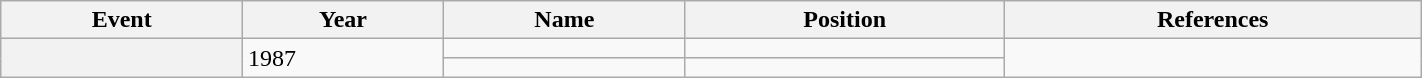<table class="wikitable sortable" width="75%">
<tr>
<th scope="col">Event</th>
<th scope="col">Year</th>
<th scope="col">Name</th>
<th scope="col">Position</th>
<th scope="col" class="unsortable">References</th>
</tr>
<tr>
<th scope="row" rowspan="2"></th>
<td rowspan="2">1987</td>
<td></td>
<td></td>
<td rowspan="2"></td>
</tr>
<tr>
<td></td>
<td></td>
</tr>
</table>
